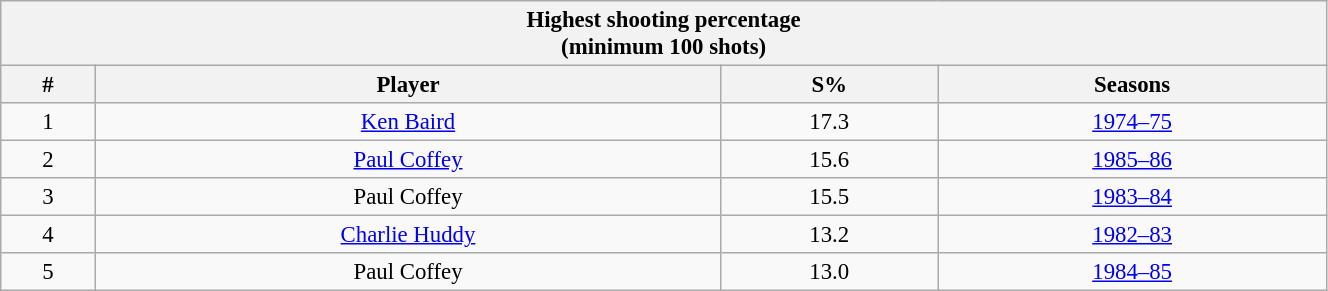<table class="wikitable" style="text-align: center; font-size: 95%" width="70%">
<tr>
<th colspan="4">Highest shooting percentage<br>(minimum 100 shots)</th>
</tr>
<tr>
<th>#</th>
<th>Player</th>
<th>S%</th>
<th>Seasons</th>
</tr>
<tr>
<td>1</td>
<td><a href='#'>Ken Baird</a></td>
<td>17.3</td>
<td><a href='#'>1974–75</a></td>
</tr>
<tr>
<td>2</td>
<td><a href='#'>Paul Coffey</a></td>
<td>15.6</td>
<td><a href='#'>1985–86</a></td>
</tr>
<tr>
<td>3</td>
<td>Paul Coffey</td>
<td>15.5</td>
<td><a href='#'>1983–84</a></td>
</tr>
<tr>
<td>4</td>
<td><a href='#'>Charlie Huddy</a></td>
<td>13.2</td>
<td><a href='#'>1982–83</a></td>
</tr>
<tr>
<td>5</td>
<td>Paul Coffey</td>
<td>13.0</td>
<td><a href='#'>1984–85</a></td>
</tr>
</table>
